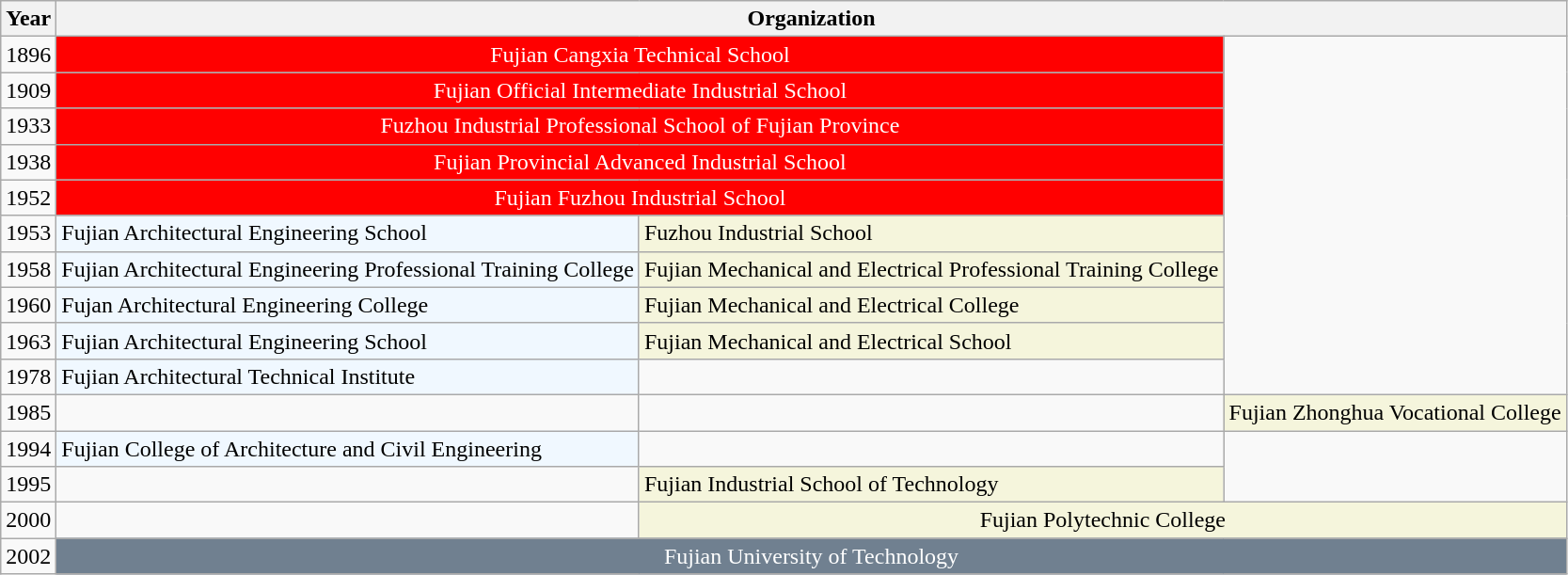<table class="wikitable">
<tr>
<th>Year</th>
<th rowspan="1" colspan="3">Organization</th>
</tr>
<tr>
<td>1896</td>
<td rowspan="1" colspan="2" align="center" style="background:red; color:white">Fujian Cangxia Technical School</td>
</tr>
<tr>
<td>1909</td>
<td rowspan="1" colspan="2" align="center" style="background:red; color:white">Fujian Official Intermediate Industrial School</td>
</tr>
<tr>
<td>1933</td>
<td rowspan="1" colspan="2" align="center" style="background:red; color:white">Fuzhou Industrial Professional School of Fujian Province</td>
</tr>
<tr>
<td>1938</td>
<td rowspan="1" colspan="2" align="center" style="background:red; color:white">Fujian Provincial Advanced Industrial School</td>
</tr>
<tr>
<td>1952</td>
<td rowspan="1" colspan="2" align="center" style="background:red; color:white">Fujian Fuzhou Industrial School</td>
</tr>
<tr>
<td>1953</td>
<td style="background:#F0F8FF; color:black">Fujian Architectural Engineering School</td>
<td style="background:#F5F5DC; color:black">Fuzhou Industrial School</td>
</tr>
<tr>
<td>1958</td>
<td style="background:#F0F8FF; color:black">Fujian Architectural Engineering Professional Training College</td>
<td style="background:#F5F5DC; color:black">Fujian Mechanical and Electrical Professional Training College</td>
</tr>
<tr>
<td>1960</td>
<td style="background:#F0F8FF; color:black">Fujan Architectural Engineering College</td>
<td style="background:#F5F5DC; color:black">Fujian Mechanical and Electrical College</td>
</tr>
<tr>
<td>1963</td>
<td style="background:#F0F8FF; color:black">Fujian Architectural Engineering School</td>
<td style="background:#F5F5DC; color:black">Fujian Mechanical and Electrical School</td>
</tr>
<tr>
<td>1978</td>
<td style="background:#F0F8FF; color:black">Fujian Architectural Technical Institute</td>
<td></td>
</tr>
<tr>
<td>1985</td>
<td></td>
<td></td>
<td style="background:#F5F5DC; color:black">Fujian Zhonghua Vocational College</td>
</tr>
<tr>
<td>1994</td>
<td style="background:#F0F8FF; color:black">Fujian College of Architecture and Civil Engineering</td>
<td></td>
</tr>
<tr>
<td>1995</td>
<td></td>
<td style="background:#F5F5DC; color:black">Fujian Industrial School of Technology</td>
</tr>
<tr>
<td>2000</td>
<td></td>
<td rowspan="1" colspan="2" align="center" style="background:#F5F5DC; color:black">Fujian Polytechnic College</td>
</tr>
<tr>
<td>2002</td>
<td rowspan="1" colspan="3" align="center" style="background:#708090; color:white">Fujian University of Technology</td>
</tr>
</table>
